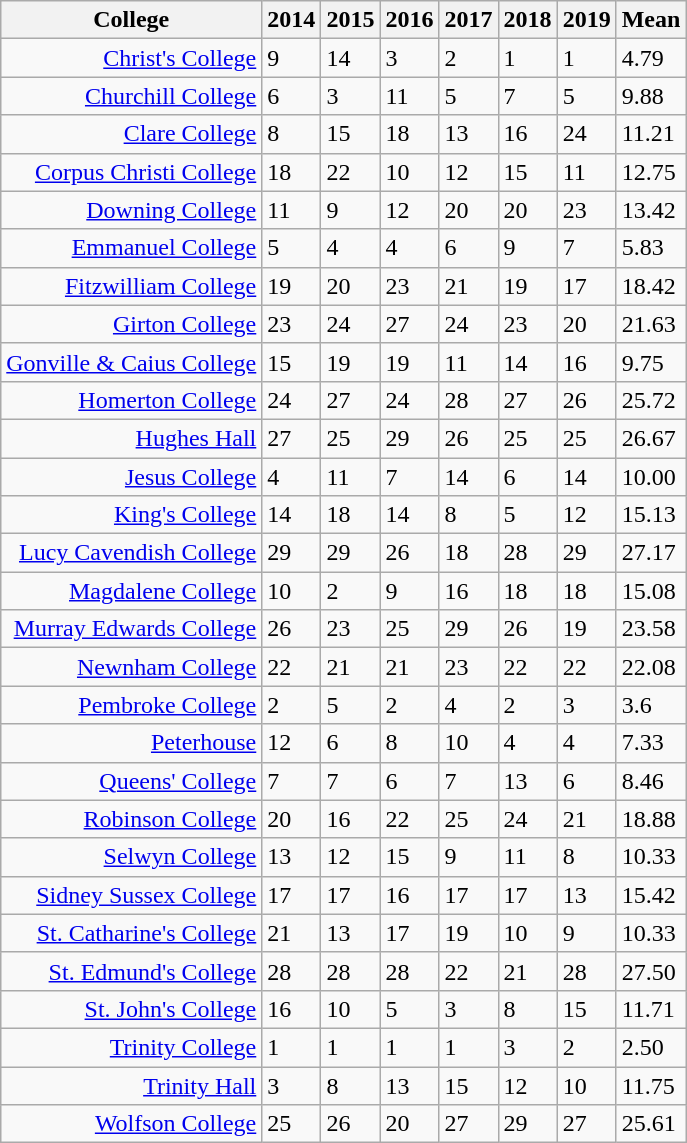<table class="wikitable sortable">
<tr>
<th bgcolor="#E0E0FF" scope=col>College</th>
<th data-sort-type="number" scope=col>2014</th>
<th data-sort-type="number" scope=col>2015</th>
<th data-sort-type="number" scope=col>2016</th>
<th data-sort-type="number" scope=col>2017</th>
<th data-sort-type="number" scope=col>2018</th>
<th data-sort-type="number" scope=col>2019</th>
<th data-sort-type="number" scope=col>Mean</th>
</tr>
<tr>
<td align="right"><a href='#'>Christ's College</a></td>
<td>9</td>
<td>14</td>
<td>3</td>
<td>2</td>
<td>1</td>
<td>1</td>
<td>4.79</td>
</tr>
<tr>
<td align="right"><a href='#'>Churchill College</a></td>
<td>6</td>
<td>3</td>
<td>11</td>
<td>5</td>
<td>7</td>
<td>5</td>
<td>9.88</td>
</tr>
<tr>
<td align="right"><a href='#'>Clare College</a></td>
<td>8</td>
<td>15</td>
<td>18</td>
<td>13</td>
<td>16</td>
<td>24</td>
<td>11.21</td>
</tr>
<tr>
<td align="right"><a href='#'>Corpus Christi College</a></td>
<td>18</td>
<td>22</td>
<td>10</td>
<td>12</td>
<td>15</td>
<td>11</td>
<td>12.75</td>
</tr>
<tr>
<td align="right"><a href='#'>Downing College</a></td>
<td>11</td>
<td>9</td>
<td>12</td>
<td>20</td>
<td>20</td>
<td>23</td>
<td>13.42</td>
</tr>
<tr>
<td align="right"><a href='#'>Emmanuel College</a></td>
<td>5</td>
<td>4</td>
<td>4</td>
<td>6</td>
<td>9</td>
<td>7</td>
<td>5.83</td>
</tr>
<tr>
<td align="right"><a href='#'>Fitzwilliam College</a></td>
<td>19</td>
<td>20</td>
<td>23</td>
<td>21</td>
<td>19</td>
<td>17</td>
<td>18.42</td>
</tr>
<tr>
<td align="right"><a href='#'>Girton College</a></td>
<td>23</td>
<td>24</td>
<td>27</td>
<td>24</td>
<td>23</td>
<td>20</td>
<td>21.63</td>
</tr>
<tr>
<td align="right"><a href='#'>Gonville & Caius College</a></td>
<td>15</td>
<td>19</td>
<td>19</td>
<td>11</td>
<td>14</td>
<td>16</td>
<td>9.75</td>
</tr>
<tr>
<td align="right"><a href='#'>Homerton College</a></td>
<td>24</td>
<td>27</td>
<td>24</td>
<td>28</td>
<td>27</td>
<td>26</td>
<td>25.72</td>
</tr>
<tr>
<td align="right"><a href='#'>Hughes Hall</a></td>
<td>27</td>
<td>25</td>
<td>29</td>
<td>26</td>
<td>25</td>
<td>25</td>
<td>26.67</td>
</tr>
<tr>
<td align="right"><a href='#'>Jesus College</a></td>
<td>4</td>
<td>11</td>
<td>7</td>
<td>14</td>
<td>6</td>
<td>14</td>
<td>10.00</td>
</tr>
<tr>
<td align="right"><a href='#'>King's College</a></td>
<td>14</td>
<td>18</td>
<td>14</td>
<td>8</td>
<td>5</td>
<td>12</td>
<td>15.13</td>
</tr>
<tr>
<td align="right"><a href='#'>Lucy Cavendish College</a></td>
<td>29</td>
<td>29</td>
<td>26</td>
<td>18</td>
<td>28</td>
<td>29</td>
<td>27.17</td>
</tr>
<tr>
<td align="right"><a href='#'>Magdalene College</a></td>
<td>10</td>
<td>2</td>
<td>9</td>
<td>16</td>
<td>18</td>
<td>18</td>
<td>15.08</td>
</tr>
<tr>
<td align="right"><a href='#'>Murray Edwards College</a></td>
<td>26</td>
<td>23</td>
<td>25</td>
<td>29</td>
<td>26</td>
<td>19</td>
<td>23.58</td>
</tr>
<tr>
<td align="right"><a href='#'>Newnham College</a></td>
<td>22</td>
<td>21</td>
<td>21</td>
<td>23</td>
<td>22</td>
<td>22</td>
<td>22.08</td>
</tr>
<tr>
<td align="right"><a href='#'>Pembroke College</a></td>
<td>2</td>
<td>5</td>
<td>2</td>
<td>4</td>
<td>2</td>
<td>3</td>
<td>3.6</td>
</tr>
<tr>
<td align="right"><a href='#'>Peterhouse</a></td>
<td>12</td>
<td>6</td>
<td>8</td>
<td>10</td>
<td>4</td>
<td>4</td>
<td>7.33</td>
</tr>
<tr>
<td align="right"><a href='#'>Queens' College</a></td>
<td>7</td>
<td>7</td>
<td>6</td>
<td>7</td>
<td>13</td>
<td>6</td>
<td>8.46</td>
</tr>
<tr>
<td align="right"><a href='#'>Robinson College</a></td>
<td>20</td>
<td>16</td>
<td>22</td>
<td>25</td>
<td>24</td>
<td>21</td>
<td>18.88</td>
</tr>
<tr>
<td align="right"><a href='#'>Selwyn College</a></td>
<td>13</td>
<td>12</td>
<td>15</td>
<td>9</td>
<td>11</td>
<td>8</td>
<td>10.33</td>
</tr>
<tr>
<td align="right"><a href='#'>Sidney Sussex College</a></td>
<td>17</td>
<td>17</td>
<td>16</td>
<td>17</td>
<td>17</td>
<td>13</td>
<td>15.42</td>
</tr>
<tr>
<td align="right"><a href='#'>St. Catharine's College</a></td>
<td>21</td>
<td>13</td>
<td>17</td>
<td>19</td>
<td>10</td>
<td>9</td>
<td>10.33</td>
</tr>
<tr>
<td align="right"><a href='#'>St. Edmund's College</a></td>
<td>28</td>
<td>28</td>
<td>28</td>
<td>22</td>
<td>21</td>
<td>28</td>
<td>27.50</td>
</tr>
<tr>
<td align="right"><a href='#'>St. John's College</a></td>
<td>16</td>
<td>10</td>
<td>5</td>
<td>3</td>
<td>8</td>
<td>15</td>
<td>11.71</td>
</tr>
<tr>
<td align="right"><a href='#'>Trinity College</a></td>
<td>1</td>
<td>1</td>
<td>1</td>
<td>1</td>
<td>3</td>
<td>2</td>
<td>2.50</td>
</tr>
<tr>
<td align="right"><a href='#'>Trinity Hall</a></td>
<td>3</td>
<td>8</td>
<td>13</td>
<td>15</td>
<td>12</td>
<td>10</td>
<td>11.75</td>
</tr>
<tr>
<td align="right"><a href='#'>Wolfson College</a></td>
<td>25</td>
<td>26</td>
<td>20</td>
<td>27</td>
<td>29</td>
<td>27</td>
<td>25.61</td>
</tr>
</table>
